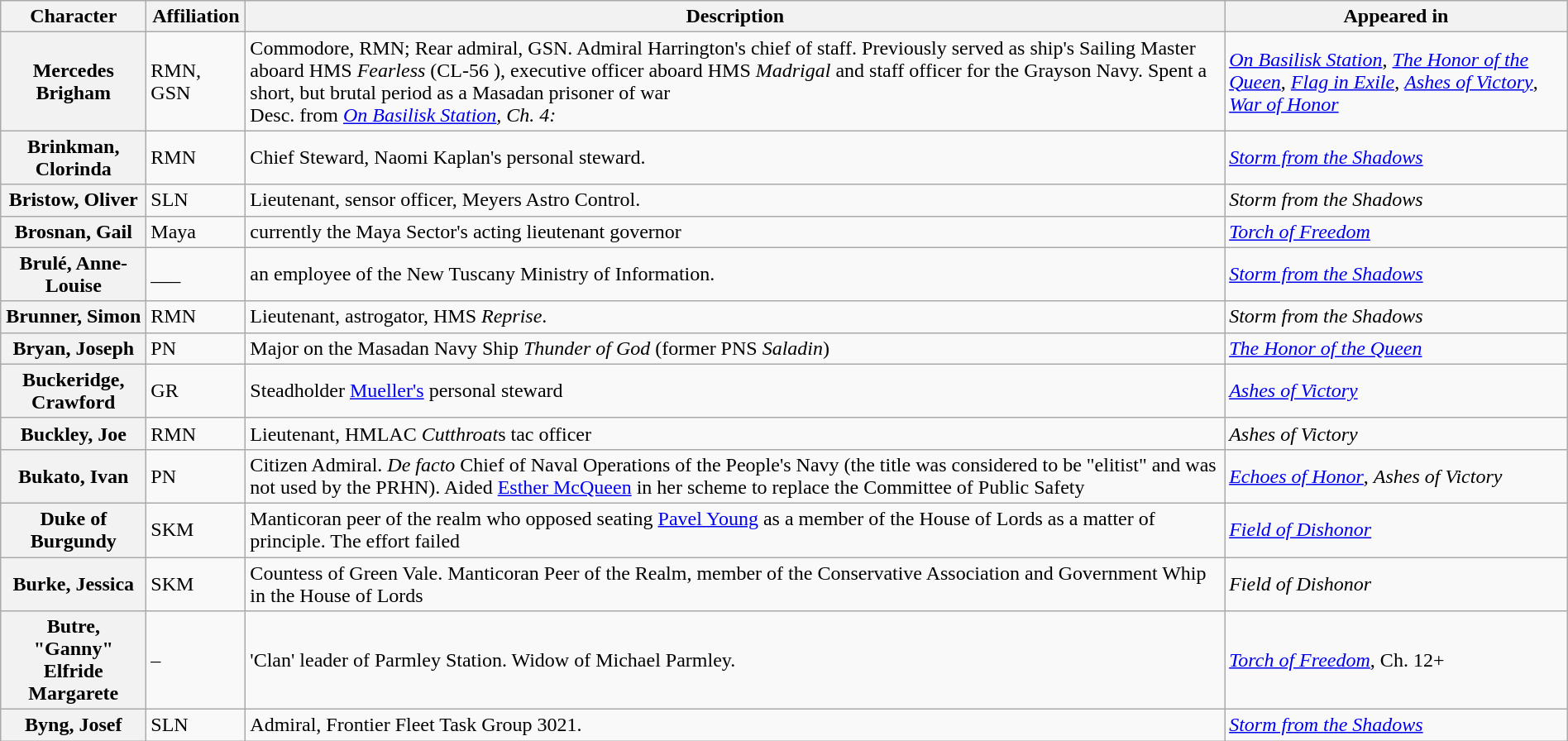<table class="wikitable" style="width: 100%">
<tr>
<th>Character</th>
<th>Affiliation</th>
<th>Description</th>
<th>Appeared in</th>
</tr>
<tr>
<th>Mercedes Brigham</th>
<td>RMN, GSN</td>
<td>Commodore, RMN; Rear admiral, GSN. Admiral Harrington's chief of staff. Previously served as ship's Sailing Master aboard HMS <em>Fearless</em> (CL-56 ), executive officer aboard HMS <em>Madrigal</em> and staff officer for the Grayson Navy. Spent a short, but brutal period as a Masadan prisoner of war<br>Desc. from <em><a href='#'>On Basilisk Station</a>, Ch. 4:</em> </td>
<td><em><a href='#'>On Basilisk Station</a></em>, <em><a href='#'>The Honor of the Queen</a></em>, <em><a href='#'>Flag in Exile</a></em>, <em><a href='#'>Ashes of Victory</a></em>, <em><a href='#'>War of Honor</a></em></td>
</tr>
<tr>
<th>Brinkman, Clorinda</th>
<td>RMN</td>
<td>Chief Steward, Naomi Kaplan's personal steward.</td>
<td><em><a href='#'>Storm from the Shadows</a></em></td>
</tr>
<tr>
<th>Bristow, Oliver</th>
<td>SLN</td>
<td>Lieutenant, sensor officer, Meyers Astro Control.</td>
<td><em>Storm from the Shadows</em></td>
</tr>
<tr>
<th>Brosnan, Gail</th>
<td>Maya<br></td>
<td>currently the Maya Sector's acting lieutenant governor<br></td>
<td><em><a href='#'>Torch of Freedom</a></em></td>
</tr>
<tr>
<th>Brulé, Anne-Louise</th>
<td>___</td>
<td>an employee of the New Tuscany Ministry of Information.</td>
<td><em><a href='#'>Storm from the Shadows</a></em></td>
</tr>
<tr>
<th>Brunner, Simon</th>
<td>RMN</td>
<td>Lieutenant, astrogator, HMS <em>Reprise</em>.</td>
<td><em>Storm from the Shadows</em></td>
</tr>
<tr>
<th>Bryan, Joseph</th>
<td>PN</td>
<td>Major on the Masadan Navy Ship <em>Thunder of God</em> (former PNS <em>Saladin</em>)</td>
<td><em><a href='#'>The Honor of the Queen</a></em></td>
</tr>
<tr>
<th>Buckeridge, Crawford</th>
<td>GR</td>
<td>Steadholder <a href='#'>Mueller's</a> personal steward</td>
<td><em><a href='#'>Ashes of Victory</a></em></td>
</tr>
<tr>
<th>Buckley, Joe</th>
<td>RMN</td>
<td>Lieutenant, HMLAC <em>Cutthroat</em>s tac officer</td>
<td><em>Ashes of Victory</em></td>
</tr>
<tr>
<th>Bukato, Ivan</th>
<td>PN</td>
<td>Citizen Admiral. <em>De facto</em> Chief of Naval Operations of the People's Navy (the title was considered to be "elitist" and was not used by the PRHN). Aided <a href='#'>Esther McQueen</a> in her scheme to replace the Committee of Public Safety</td>
<td><em><a href='#'>Echoes of Honor</a></em>, <em>Ashes of Victory</em></td>
</tr>
<tr>
<th>Duke of Burgundy</th>
<td>SKM</td>
<td>Manticoran peer of the realm who opposed seating <a href='#'>Pavel Young</a> as a member of the House of Lords as a matter of principle. The effort failed</td>
<td><em><a href='#'>Field of Dishonor</a></em></td>
</tr>
<tr>
<th>Burke, Jessica</th>
<td>SKM</td>
<td>Countess of Green Vale. Manticoran Peer of the Realm, member of the Conservative Association and Government Whip in the House of Lords</td>
<td><em>Field of Dishonor</em></td>
</tr>
<tr>
<th>Butre, "Ganny"<br>Elfride Margarete</th>
<td>–</td>
<td>'Clan' leader of Parmley Station. Widow of Michael Parmley.<br></td>
<td><em><a href='#'>Torch of Freedom</a></em>, Ch. 12+</td>
</tr>
<tr>
<th>Byng, Josef</th>
<td>SLN</td>
<td>Admiral, Frontier Fleet Task Group 3021.</td>
<td><em><a href='#'>Storm from the Shadows</a></em></td>
</tr>
</table>
